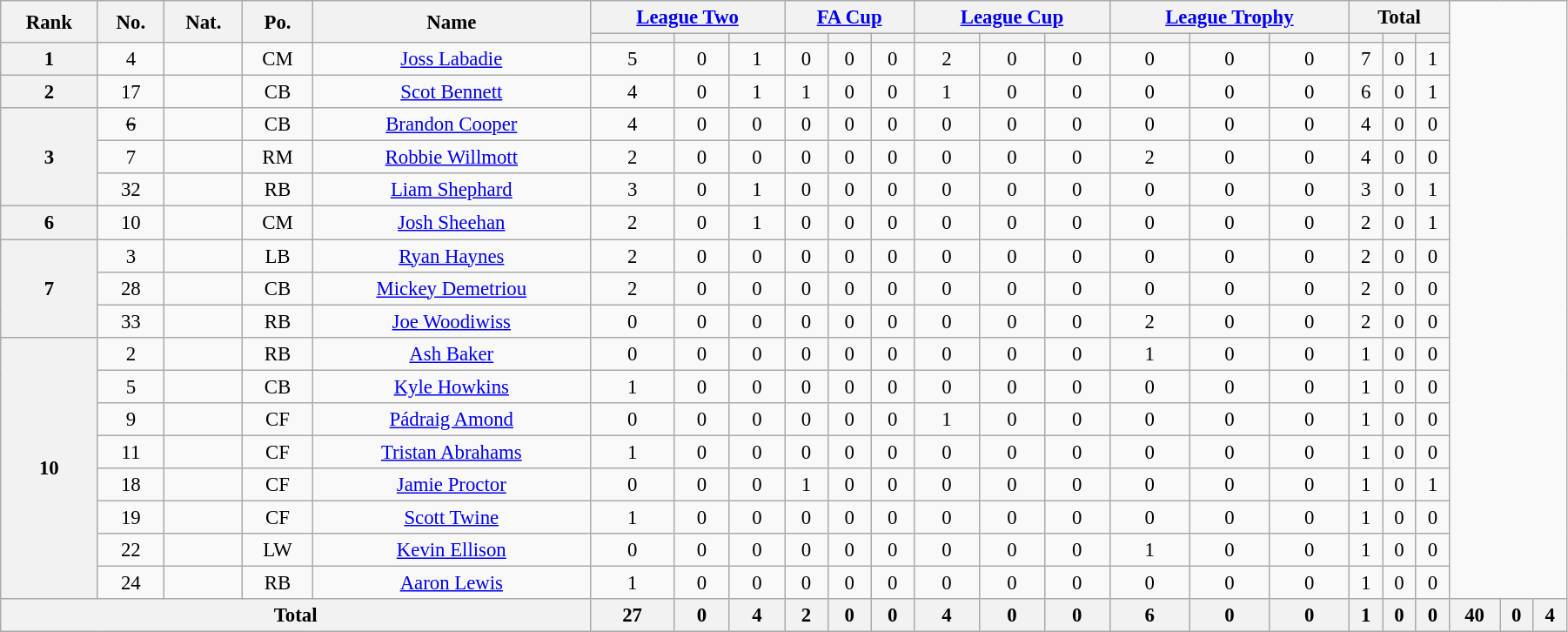<table class="wikitable" style="text-align:center; font-size:95%; width:95%;">
<tr>
<th rowspan=2>Rank</th>
<th rowspan=2>No.</th>
<th rowspan=2>Nat.</th>
<th rowspan=2>Po.</th>
<th rowspan=2>Name</th>
<th colspan=3><a href='#'>League Two</a></th>
<th colspan=3><a href='#'>FA Cup</a></th>
<th colspan=3><a href='#'>League Cup</a></th>
<th colspan=3><a href='#'>League Trophy</a></th>
<th colspan=3>Total</th>
</tr>
<tr>
<th></th>
<th></th>
<th></th>
<th></th>
<th></th>
<th></th>
<th></th>
<th></th>
<th></th>
<th></th>
<th></th>
<th></th>
<th></th>
<th></th>
<th></th>
</tr>
<tr>
<th rowspan=1>1</th>
<td>4</td>
<td></td>
<td>CM</td>
<td><a href='#'>Joss Labadie</a></td>
<td>5</td>
<td>0</td>
<td>1</td>
<td>0</td>
<td>0</td>
<td>0</td>
<td>2</td>
<td>0</td>
<td>0</td>
<td>0</td>
<td>0</td>
<td>0</td>
<td>7</td>
<td>0</td>
<td>1</td>
</tr>
<tr>
<th rowspan=1>2</th>
<td>17</td>
<td></td>
<td>CB</td>
<td><a href='#'>Scot Bennett</a></td>
<td>4</td>
<td>0</td>
<td>1</td>
<td>1</td>
<td>0</td>
<td>0</td>
<td>1</td>
<td>0</td>
<td>0</td>
<td>0</td>
<td>0</td>
<td>0</td>
<td>6</td>
<td>0</td>
<td>1</td>
</tr>
<tr>
<th rowspan=3>3</th>
<td><s>6</s></td>
<td></td>
<td>CB</td>
<td><a href='#'>Brandon Cooper</a></td>
<td>4</td>
<td>0</td>
<td>0</td>
<td>0</td>
<td>0</td>
<td>0</td>
<td>0</td>
<td>0</td>
<td>0</td>
<td>0</td>
<td>0</td>
<td>0</td>
<td>4</td>
<td>0</td>
<td>0</td>
</tr>
<tr>
<td>7</td>
<td></td>
<td>RM</td>
<td><a href='#'>Robbie Willmott</a></td>
<td>2</td>
<td>0</td>
<td>0</td>
<td>0</td>
<td>0</td>
<td>0</td>
<td>0</td>
<td>0</td>
<td>0</td>
<td>2</td>
<td>0</td>
<td>0</td>
<td>4</td>
<td>0</td>
<td>0</td>
</tr>
<tr>
<td>32</td>
<td></td>
<td>RB</td>
<td><a href='#'>Liam Shephard</a></td>
<td>3</td>
<td>0</td>
<td>1</td>
<td>0</td>
<td>0</td>
<td>0</td>
<td>0</td>
<td>0</td>
<td>0</td>
<td>0</td>
<td>0</td>
<td>0</td>
<td>3</td>
<td>0</td>
<td>1</td>
</tr>
<tr>
<th rowspan=1>6</th>
<td>10</td>
<td></td>
<td>CM</td>
<td><a href='#'>Josh Sheehan</a></td>
<td>2</td>
<td>0</td>
<td>1</td>
<td>0</td>
<td>0</td>
<td>0</td>
<td>0</td>
<td>0</td>
<td>0</td>
<td>0</td>
<td>0</td>
<td>0</td>
<td>2</td>
<td>0</td>
<td>1</td>
</tr>
<tr>
<th rowspan=3>7</th>
<td>3</td>
<td></td>
<td>LB</td>
<td><a href='#'>Ryan Haynes</a></td>
<td>2</td>
<td>0</td>
<td>0</td>
<td>0</td>
<td>0</td>
<td>0</td>
<td>0</td>
<td>0</td>
<td>0</td>
<td>0</td>
<td>0</td>
<td>0</td>
<td>2</td>
<td>0</td>
<td>0</td>
</tr>
<tr>
<td>28</td>
<td></td>
<td>CB</td>
<td><a href='#'>Mickey Demetriou</a></td>
<td>2</td>
<td>0</td>
<td>0</td>
<td>0</td>
<td>0</td>
<td>0</td>
<td>0</td>
<td>0</td>
<td>0</td>
<td>0</td>
<td>0</td>
<td>0</td>
<td>2</td>
<td>0</td>
<td>0</td>
</tr>
<tr>
<td>33</td>
<td></td>
<td>RB</td>
<td><a href='#'>Joe Woodiwiss</a></td>
<td>0</td>
<td>0</td>
<td>0</td>
<td>0</td>
<td>0</td>
<td>0</td>
<td>0</td>
<td>0</td>
<td>0</td>
<td>2</td>
<td>0</td>
<td>0</td>
<td>2</td>
<td>0</td>
<td>0</td>
</tr>
<tr>
<th rowspan=8>10</th>
<td>2</td>
<td></td>
<td>RB</td>
<td><a href='#'>Ash Baker</a></td>
<td>0</td>
<td>0</td>
<td>0</td>
<td>0</td>
<td>0</td>
<td>0</td>
<td>0</td>
<td>0</td>
<td>0</td>
<td>1</td>
<td>0</td>
<td>0</td>
<td>1</td>
<td>0</td>
<td>0</td>
</tr>
<tr>
<td>5</td>
<td></td>
<td>CB</td>
<td><a href='#'>Kyle Howkins</a></td>
<td>1</td>
<td>0</td>
<td>0</td>
<td>0</td>
<td>0</td>
<td>0</td>
<td>0</td>
<td>0</td>
<td>0</td>
<td>0</td>
<td>0</td>
<td>0</td>
<td>1</td>
<td>0</td>
<td>0</td>
</tr>
<tr>
<td>9</td>
<td></td>
<td>CF</td>
<td><a href='#'>Pádraig Amond</a></td>
<td>0</td>
<td>0</td>
<td>0</td>
<td>0</td>
<td>0</td>
<td>0</td>
<td>1</td>
<td>0</td>
<td>0</td>
<td>0</td>
<td>0</td>
<td>0</td>
<td>1</td>
<td>0</td>
<td>0</td>
</tr>
<tr>
<td>11</td>
<td></td>
<td>CF</td>
<td><a href='#'>Tristan Abrahams</a></td>
<td>1</td>
<td>0</td>
<td>0</td>
<td>0</td>
<td>0</td>
<td>0</td>
<td>0</td>
<td>0</td>
<td>0</td>
<td>0</td>
<td>0</td>
<td>0</td>
<td>1</td>
<td>0</td>
<td>0</td>
</tr>
<tr>
<td>18</td>
<td></td>
<td>CF</td>
<td><a href='#'>Jamie Proctor</a></td>
<td>0</td>
<td>0</td>
<td>0</td>
<td>1</td>
<td>0</td>
<td>0</td>
<td>0</td>
<td>0</td>
<td>0</td>
<td>0</td>
<td>0</td>
<td>0</td>
<td>1</td>
<td>0</td>
<td>1</td>
</tr>
<tr>
<td>19</td>
<td></td>
<td>CF</td>
<td><a href='#'>Scott Twine</a></td>
<td>1</td>
<td>0</td>
<td>0</td>
<td>0</td>
<td>0</td>
<td>0</td>
<td>0</td>
<td>0</td>
<td>0</td>
<td>0</td>
<td>0</td>
<td>0</td>
<td>1</td>
<td>0</td>
<td>0</td>
</tr>
<tr>
<td>22</td>
<td></td>
<td>LW</td>
<td><a href='#'>Kevin Ellison</a></td>
<td>0</td>
<td>0</td>
<td>0</td>
<td>0</td>
<td>0</td>
<td>0</td>
<td>0</td>
<td>0</td>
<td>0</td>
<td>1</td>
<td>0</td>
<td>0</td>
<td>1</td>
<td>0</td>
<td>0</td>
</tr>
<tr>
<td>24</td>
<td></td>
<td>RB</td>
<td><a href='#'>Aaron Lewis</a></td>
<td>1</td>
<td>0</td>
<td>0</td>
<td>0</td>
<td>0</td>
<td>0</td>
<td>0</td>
<td>0</td>
<td>0</td>
<td>0</td>
<td>0</td>
<td>0</td>
<td>1</td>
<td>0</td>
<td>0</td>
</tr>
<tr>
<th colspan=5>Total</th>
<th>27</th>
<th>0</th>
<th>4</th>
<th>2</th>
<th>0</th>
<th>0</th>
<th>4</th>
<th>0</th>
<th>0</th>
<th>6</th>
<th>0</th>
<th>0</th>
<th>1</th>
<th>0</th>
<th>0</th>
<th>40</th>
<th>0</th>
<th>4</th>
</tr>
</table>
